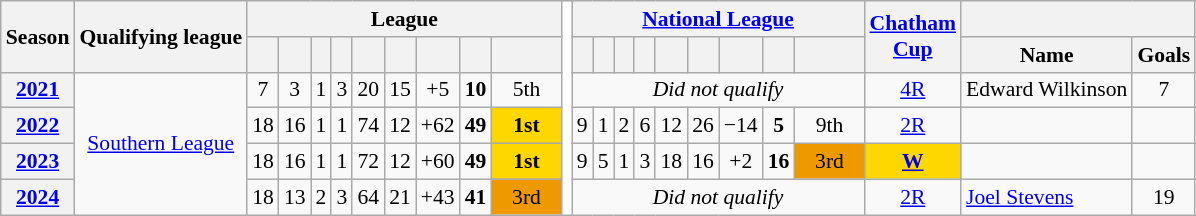<table class="wikitable" style="font-size:90%; text-align:center;">
<tr>
<th rowspan=2>Season</th>
<th rowspan=2>Qualifying league</th>
<th colspan=9>League</th>
<th style="background:white" rowspan=8></th>
<th colspan=9><a href='#'>National League</a></th>
<th rowspan=2 width=40px><a href='#'>Chatham<br>Cup</a></th>
<th colspan=2></th>
</tr>
<tr>
<th></th>
<th></th>
<th></th>
<th></th>
<th></th>
<th></th>
<th></th>
<th></th>
<th width=40px></th>
<th></th>
<th></th>
<th></th>
<th></th>
<th></th>
<th></th>
<th></th>
<th></th>
<th width=40px></th>
<th>Name</th>
<th>Goals</th>
</tr>
<tr>
<th><a href='#'>2021</a></th>
<td rowspan=10><a href='#'>Southern League</a></td>
<td>7</td>
<td>3</td>
<td>1</td>
<td>3</td>
<td>20</td>
<td>15</td>
<td>+5</td>
<td><strong>10</strong></td>
<td>5th</td>
<td colspan=9><em>Did not qualify</em></td>
<td><a href='#'>4R</a></td>
<td style=text-align:left> Edward Wilkinson</td>
<td>7</td>
</tr>
<tr>
<th><a href='#'>2022</a></th>
<td>18</td>
<td>16</td>
<td>1</td>
<td>1</td>
<td>74</td>
<td>12</td>
<td>+62</td>
<td><strong>49</strong></td>
<td style="background:gold;"><strong>1st</strong></td>
<td>9</td>
<td>1</td>
<td>2</td>
<td>6</td>
<td>12</td>
<td>26</td>
<td>−14</td>
<td><strong>5</strong></td>
<td>9th</td>
<td><a href='#'>2R</a></td>
<td style=text-align:left></td>
<td></td>
</tr>
<tr>
<th><a href='#'>2023</a></th>
<td>18</td>
<td>16</td>
<td>1</td>
<td>1</td>
<td>72</td>
<td>12</td>
<td>+60</td>
<td><strong>49</strong></td>
<td style="background:gold;"><strong>1st</strong></td>
<td>9</td>
<td>5</td>
<td>1</td>
<td>3</td>
<td>18</td>
<td>16</td>
<td>+2</td>
<td><strong>16</strong></td>
<td style="background:#e90;">3rd</td>
<td style="background:gold;"><strong><a href='#'>W</a></strong></td>
<td style=text-align:left></td>
<td></td>
</tr>
<tr>
<th><a href='#'>2024</a></th>
<td>18</td>
<td>13</td>
<td>2</td>
<td>3</td>
<td>64</td>
<td>21</td>
<td>+43</td>
<td><strong>41</strong></td>
<td style="background:#e90;">3rd</td>
<td colspan=9><em>Did not qualify</em></td>
<td><a href='#'>2R</a></td>
<td style=text-align:left> <a href='#'>Joel Stevens</a></td>
<td>19</td>
</tr>
</table>
